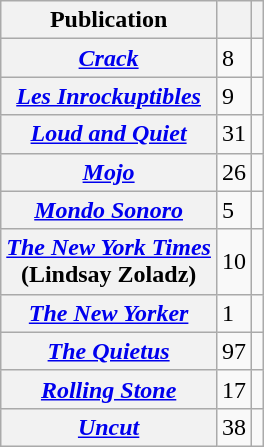<table class="wikitable sortable plainrowheaders">
<tr>
<th scope="col">Publication</th>
<th scope="col"></th>
<th scope="col" class="unsortable"></th>
</tr>
<tr>
<th scope="row"><em><a href='#'>Crack</a></em></th>
<td>8</td>
<td></td>
</tr>
<tr>
<th scope="row"><em><a href='#'>Les Inrockuptibles</a></em></th>
<td>9</td>
<td></td>
</tr>
<tr>
<th scope="row"><em><a href='#'>Loud and Quiet</a></em></th>
<td>31</td>
<td></td>
</tr>
<tr>
<th scope="row"><em><a href='#'>Mojo</a></em></th>
<td>26</td>
<td></td>
</tr>
<tr>
<th scope="row"><em><a href='#'>Mondo Sonoro</a></em></th>
<td>5</td>
<td></td>
</tr>
<tr>
<th scope="row"><em><a href='#'>The New York Times</a></em><br>(Lindsay Zoladz)</th>
<td>10</td>
<td></td>
</tr>
<tr>
<th scope="row"><em><a href='#'>The New Yorker</a></em></th>
<td>1</td>
<td></td>
</tr>
<tr>
<th scope="row"><em><a href='#'>The Quietus</a></em></th>
<td>97</td>
<td></td>
</tr>
<tr>
<th scope="row"><em><a href='#'>Rolling Stone</a></em></th>
<td>17</td>
<td></td>
</tr>
<tr>
<th scope="row"><a href='#'><em>Uncut</em></a></th>
<td>38</td>
<td></td>
</tr>
</table>
